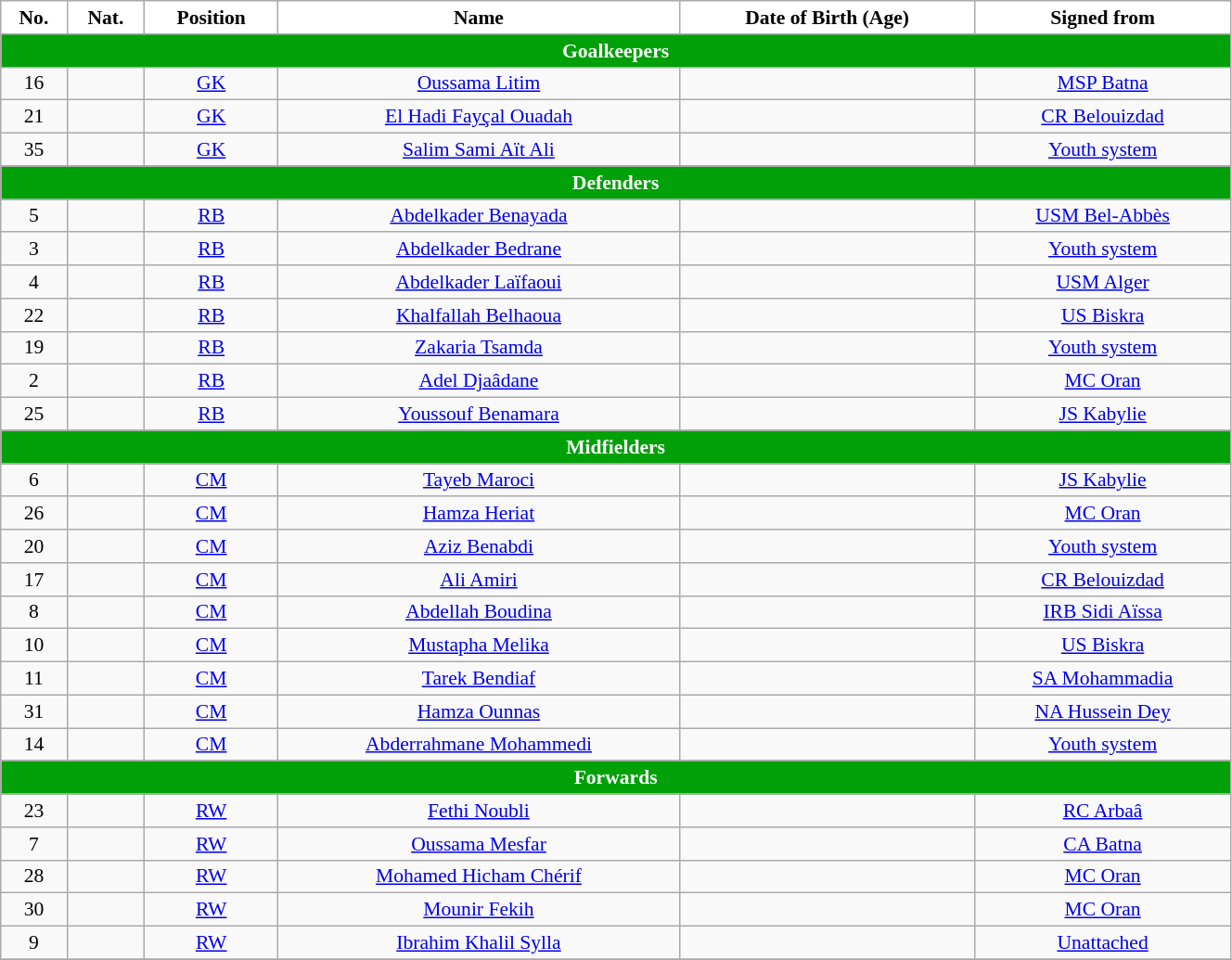<table class="wikitable" style="text-align:center; font-size:90%; width:70%">
<tr>
<th style="background:white; color:black; text-align:center;">No.</th>
<th style="background:white; color:black; text-align:center;">Nat.</th>
<th style="background:white; color:black; text-align:center;">Position</th>
<th style="background:white; color:black; text-align:center;">Name</th>
<th style="background:white; color:black; text-align:center;">Date of Birth (Age)</th>
<th style="background:white; color:black; text-align:center;">Signed from</th>
</tr>
<tr>
<th colspan="10" style="background:#00a008; color:white; text-align:center;">Goalkeepers</th>
</tr>
<tr>
<td>16</td>
<td></td>
<td><a href='#'>GK</a></td>
<td><a href='#'>Oussama Litim</a></td>
<td></td>
<td> <a href='#'>MSP Batna</a></td>
</tr>
<tr>
<td>21</td>
<td></td>
<td><a href='#'>GK</a></td>
<td><a href='#'>El Hadi Fayçal Ouadah</a></td>
<td></td>
<td> <a href='#'>CR Belouizdad</a></td>
</tr>
<tr>
<td>35</td>
<td></td>
<td><a href='#'>GK</a></td>
<td><a href='#'>Salim Sami Aït Ali</a></td>
<td></td>
<td><a href='#'>Youth system</a></td>
</tr>
<tr>
<th colspan="10" style="background:#00a008; color:white; text-align:center;">Defenders</th>
</tr>
<tr>
<td>5</td>
<td></td>
<td><a href='#'>RB</a></td>
<td><a href='#'>Abdelkader Benayada</a></td>
<td></td>
<td> <a href='#'>USM Bel-Abbès</a></td>
</tr>
<tr>
<td>3</td>
<td></td>
<td><a href='#'>RB</a></td>
<td><a href='#'>Abdelkader Bedrane</a></td>
<td></td>
<td><a href='#'>Youth system</a></td>
</tr>
<tr>
<td>4</td>
<td></td>
<td><a href='#'>RB</a></td>
<td><a href='#'>Abdelkader Laïfaoui</a></td>
<td></td>
<td> <a href='#'>USM Alger</a></td>
</tr>
<tr>
<td>22</td>
<td></td>
<td><a href='#'>RB</a></td>
<td><a href='#'>Khalfallah Belhaoua</a></td>
<td></td>
<td> <a href='#'>US Biskra</a></td>
</tr>
<tr>
<td>19</td>
<td></td>
<td><a href='#'>RB</a></td>
<td><a href='#'>Zakaria Tsamda</a></td>
<td></td>
<td><a href='#'>Youth system</a></td>
</tr>
<tr>
<td>2</td>
<td></td>
<td><a href='#'>RB</a></td>
<td><a href='#'>Adel Djaâdane</a></td>
<td></td>
<td> <a href='#'>MC Oran</a></td>
</tr>
<tr>
<td>25</td>
<td></td>
<td><a href='#'>RB</a></td>
<td><a href='#'>Youssouf Benamara</a></td>
<td></td>
<td> <a href='#'>JS Kabylie</a></td>
</tr>
<tr>
<th colspan="10" style="background:#00a008; color:white; text-align:center;">Midfielders</th>
</tr>
<tr>
<td>6</td>
<td></td>
<td><a href='#'>CM</a></td>
<td><a href='#'>Tayeb Maroci</a></td>
<td></td>
<td> <a href='#'>JS Kabylie</a></td>
</tr>
<tr>
<td>26</td>
<td></td>
<td><a href='#'>CM</a></td>
<td><a href='#'>Hamza Heriat</a></td>
<td></td>
<td> <a href='#'>MC Oran</a></td>
</tr>
<tr>
<td>20</td>
<td></td>
<td><a href='#'>CM</a></td>
<td><a href='#'>Aziz Benabdi</a></td>
<td></td>
<td><a href='#'>Youth system</a></td>
</tr>
<tr>
<td>17</td>
<td></td>
<td><a href='#'>CM</a></td>
<td><a href='#'>Ali Amiri</a></td>
<td></td>
<td> <a href='#'>CR Belouizdad</a></td>
</tr>
<tr>
<td>8</td>
<td></td>
<td><a href='#'>CM</a></td>
<td><a href='#'>Abdellah Boudina</a></td>
<td></td>
<td> <a href='#'>IRB Sidi Aïssa</a></td>
</tr>
<tr>
<td>10</td>
<td></td>
<td><a href='#'>CM</a></td>
<td><a href='#'>Mustapha Melika</a></td>
<td></td>
<td> <a href='#'>US Biskra</a></td>
</tr>
<tr>
<td>11</td>
<td></td>
<td><a href='#'>CM</a></td>
<td><a href='#'>Tarek Bendiaf</a></td>
<td></td>
<td> <a href='#'>SA Mohammadia</a></td>
</tr>
<tr>
<td>31</td>
<td></td>
<td><a href='#'>CM</a></td>
<td><a href='#'>Hamza Ounnas</a></td>
<td></td>
<td> <a href='#'>NA Hussein Dey</a></td>
</tr>
<tr>
<td>14</td>
<td></td>
<td><a href='#'>CM</a></td>
<td><a href='#'>Abderrahmane Mohammedi</a></td>
<td></td>
<td><a href='#'>Youth system</a></td>
</tr>
<tr>
<th colspan="10" style="background:#00a008; color:white; text-align:center;">Forwards</th>
</tr>
<tr>
<td>23</td>
<td></td>
<td><a href='#'>RW</a></td>
<td><a href='#'>Fethi Noubli</a></td>
<td></td>
<td> <a href='#'>RC Arbaâ</a></td>
</tr>
<tr>
<td>7</td>
<td></td>
<td><a href='#'>RW</a></td>
<td><a href='#'>Oussama Mesfar</a></td>
<td></td>
<td> <a href='#'>CA Batna</a></td>
</tr>
<tr>
<td>28</td>
<td></td>
<td><a href='#'>RW</a></td>
<td><a href='#'>Mohamed Hicham Chérif</a></td>
<td></td>
<td> <a href='#'>MC Oran</a></td>
</tr>
<tr>
<td>30</td>
<td></td>
<td><a href='#'>RW</a></td>
<td><a href='#'>Mounir Fekih</a></td>
<td></td>
<td> <a href='#'>MC Oran</a></td>
</tr>
<tr>
<td>9</td>
<td></td>
<td><a href='#'>RW</a></td>
<td><a href='#'>Ibrahim Khalil Sylla</a></td>
<td></td>
<td><a href='#'>Unattached</a></td>
</tr>
<tr>
</tr>
</table>
